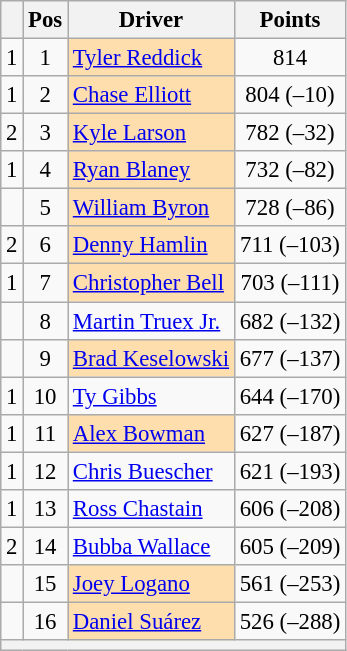<table class="wikitable" style="font-size: 95%;">
<tr>
<th></th>
<th>Pos</th>
<th>Driver</th>
<th>Points</th>
</tr>
<tr>
<td align="left"> 1</td>
<td style="text-align:center;">1</td>
<td style="background:#FFDEAD;"><a href='#'>Tyler Reddick</a></td>
<td style="text-align:center;">814</td>
</tr>
<tr>
<td align="left"> 1</td>
<td style="text-align:center;">2</td>
<td style="background:#FFDEAD;"><a href='#'>Chase Elliott</a></td>
<td style="text-align:center;">804 (–10)</td>
</tr>
<tr>
<td align="left"> 2</td>
<td style="text-align:center;">3</td>
<td style="background:#FFDEAD;"><a href='#'>Kyle Larson</a></td>
<td style="text-align:center;">782 (–32)</td>
</tr>
<tr>
<td align="left"> 1</td>
<td style="text-align:center;">4</td>
<td style="background:#FFDEAD;"><a href='#'>Ryan Blaney</a></td>
<td style="text-align:center;">732 (–82)</td>
</tr>
<tr>
<td align="left"></td>
<td style="text-align:center;">5</td>
<td style="background:#FFDEAD;"><a href='#'>William Byron</a></td>
<td style="text-align:center;">728 (–86)</td>
</tr>
<tr>
<td align="left"> 2</td>
<td style="text-align:center;">6</td>
<td style="background:#FFDEAD;"><a href='#'>Denny Hamlin</a></td>
<td style="text-align:center;">711 (–103)</td>
</tr>
<tr>
<td align="left"> 1</td>
<td style="text-align:center;">7</td>
<td style="background:#FFDEAD;"><a href='#'>Christopher Bell</a></td>
<td style="text-align:center;">703 (–111)</td>
</tr>
<tr>
<td align="left"></td>
<td style="text-align:center;">8</td>
<td><a href='#'>Martin Truex Jr.</a></td>
<td style="text-align:center;">682 (–132)</td>
</tr>
<tr>
<td align="left"></td>
<td style="text-align:center;">9</td>
<td style="background:#FFDEAD;"><a href='#'>Brad Keselowski</a></td>
<td style="text-align:center;">677 (–137)</td>
</tr>
<tr>
<td align="left"> 1</td>
<td style="text-align:center;">10</td>
<td><a href='#'>Ty Gibbs</a></td>
<td style="text-align:center;">644 (–170)</td>
</tr>
<tr>
<td align="left"> 1</td>
<td style="text-align:center;">11</td>
<td style="background:#FFDEAD;"><a href='#'>Alex Bowman</a></td>
<td style="text-align:center;">627 (–187)</td>
</tr>
<tr>
<td align="left"> 1</td>
<td style="text-align:center;">12</td>
<td><a href='#'>Chris Buescher</a></td>
<td style="text-align:center;">621 (–193)</td>
</tr>
<tr>
<td align="left"> 1</td>
<td style="text-align:center;">13</td>
<td><a href='#'>Ross Chastain</a></td>
<td style="text-align:center;">606 (–208)</td>
</tr>
<tr>
<td align="left"> 2</td>
<td style="text-align:center;">14</td>
<td><a href='#'>Bubba Wallace</a></td>
<td style="text-align:center;">605 (–209)</td>
</tr>
<tr>
<td align="left"></td>
<td style="text-align:center;">15</td>
<td style="background:#FFDEAD;"><a href='#'>Joey Logano</a></td>
<td style="text-align:center;">561 (–253)</td>
</tr>
<tr>
<td align="left"></td>
<td style="text-align:center;">16</td>
<td style="background:#FFDEAD;"><a href='#'>Daniel Suárez</a></td>
<td style="text-align:center;">526 (–288)</td>
</tr>
<tr class="sortbottom">
<th colspan="9"></th>
</tr>
</table>
